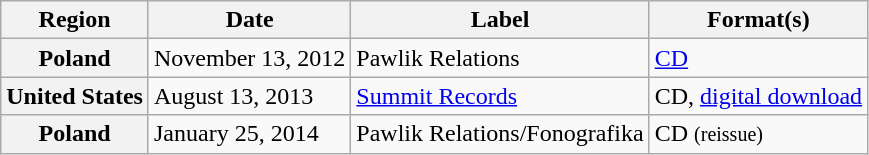<table class="wikitable plainrowheaders">
<tr>
<th scope="col">Region</th>
<th scope="col">Date</th>
<th scope="col">Label</th>
<th scope="col">Format(s)</th>
</tr>
<tr>
<th scope="row">Poland</th>
<td>November 13, 2012</td>
<td>Pawlik Relations</td>
<td><a href='#'>CD</a></td>
</tr>
<tr>
<th scope="row">United States</th>
<td>August 13, 2013</td>
<td><a href='#'>Summit Records</a></td>
<td>CD, <a href='#'>digital download</a></td>
</tr>
<tr>
<th scope="row">Poland</th>
<td>January 25, 2014</td>
<td>Pawlik Relations/Fonografika</td>
<td>CD <small>(reissue)</small></td>
</tr>
</table>
